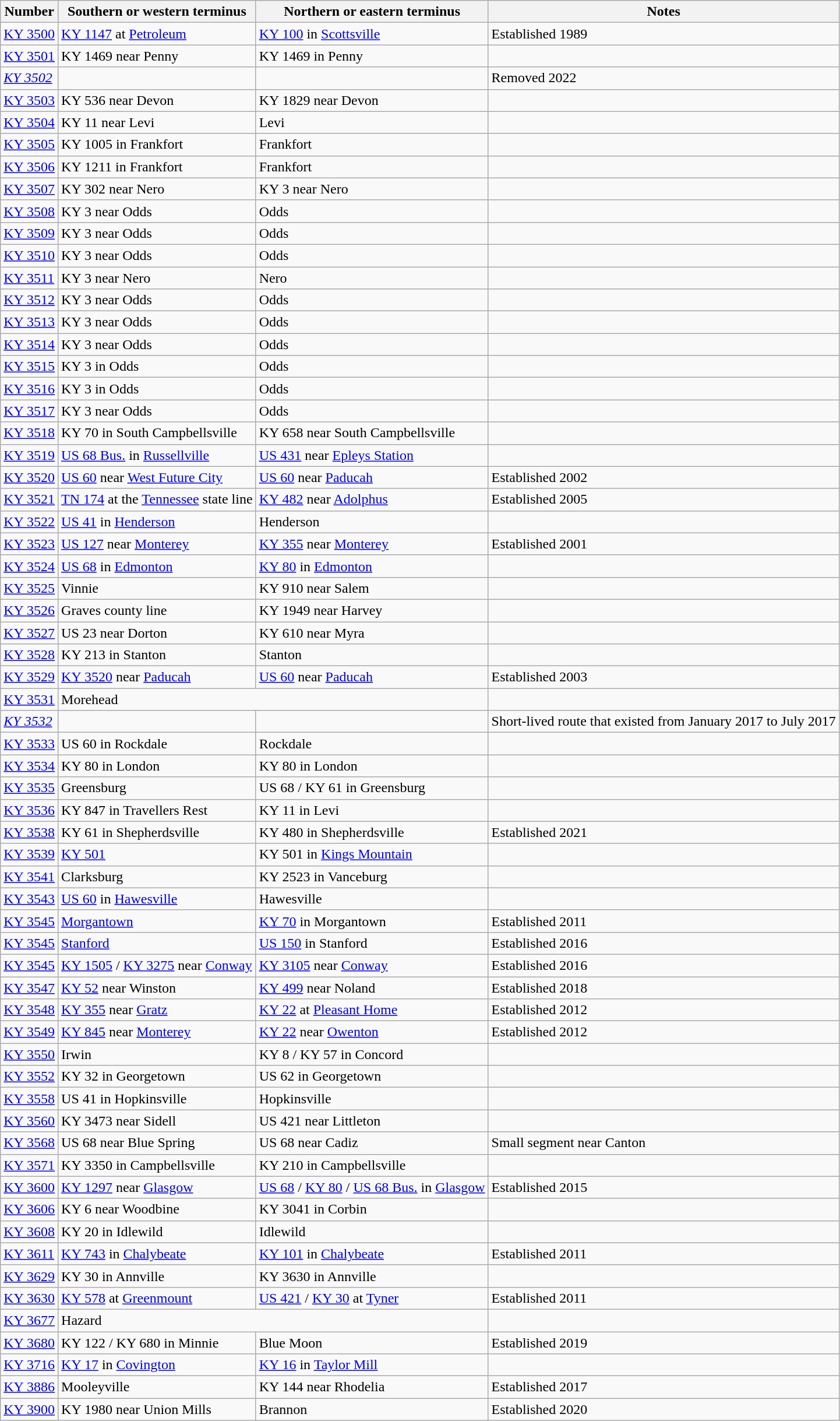<table class="wikitable sortable mw-collapsible">
<tr>
<th>Number</th>
<th>Southern or western terminus</th>
<th>Northern or eastern terminus</th>
<th>Notes</th>
</tr>
<tr>
<td> <a href='#'>KY 3500</a></td>
<td><a href='#'>KY 1147</a> at <a href='#'>Petroleum</a></td>
<td><a href='#'>KY 100</a> in <a href='#'>Scottsville</a></td>
<td>Established 1989</td>
</tr>
<tr>
<td> <a href='#'>KY 3501</a></td>
<td>KY 1469 near Penny</td>
<td>KY 1469 in Penny</td>
<td></td>
</tr>
<tr>
<td><em> <a href='#'>KY 3502</a></em></td>
<td></td>
<td></td>
<td>Removed 2022</td>
</tr>
<tr>
<td> <a href='#'>KY 3503</a></td>
<td>KY 536 near Devon</td>
<td>KY 1829 near Devon</td>
<td></td>
</tr>
<tr>
<td> <a href='#'>KY 3504</a></td>
<td>KY 11 near Levi</td>
<td>Levi</td>
<td></td>
</tr>
<tr>
<td> <a href='#'>KY 3505</a></td>
<td>KY 1005 in Frankfort</td>
<td>Frankfort</td>
<td></td>
</tr>
<tr>
<td> <a href='#'>KY 3506</a></td>
<td>KY 1211 in Frankfort</td>
<td>Frankfort</td>
<td></td>
</tr>
<tr>
<td> <a href='#'>KY 3507</a></td>
<td>KY 302 near Nero</td>
<td>KY 3 near Nero</td>
<td></td>
</tr>
<tr>
<td> <a href='#'>KY 3508</a></td>
<td>KY 3 near Odds</td>
<td>Odds</td>
<td></td>
</tr>
<tr>
<td> <a href='#'>KY 3509</a></td>
<td>KY 3 near Odds</td>
<td>Odds</td>
<td></td>
</tr>
<tr>
<td> <a href='#'>KY 3510</a></td>
<td>KY 3 near Odds</td>
<td>Odds</td>
<td></td>
</tr>
<tr>
<td> <a href='#'>KY 3511</a></td>
<td>KY 3 near Nero</td>
<td>Nero</td>
<td></td>
</tr>
<tr>
<td> <a href='#'>KY 3512</a></td>
<td>KY 3 near Odds</td>
<td>Odds</td>
<td></td>
</tr>
<tr>
<td> <a href='#'>KY 3513</a></td>
<td>KY 3 near Odds</td>
<td>Odds</td>
<td></td>
</tr>
<tr>
<td> <a href='#'>KY 3514</a></td>
<td>KY 3 near Odds</td>
<td>Odds</td>
<td></td>
</tr>
<tr>
<td> <a href='#'>KY 3515</a></td>
<td>KY 3 in Odds</td>
<td>Odds</td>
<td></td>
</tr>
<tr>
<td> <a href='#'>KY 3516</a></td>
<td>KY 3 in Odds</td>
<td>Odds</td>
<td></td>
</tr>
<tr>
<td> <a href='#'>KY 3517</a></td>
<td>KY 3 near Odds</td>
<td>Odds</td>
<td></td>
</tr>
<tr>
<td> <a href='#'>KY 3518</a></td>
<td>KY 70 in South Campbellsville</td>
<td>KY 658 near South Campbellsville</td>
<td></td>
</tr>
<tr>
<td> <a href='#'>KY 3519</a></td>
<td><a href='#'>US 68 Bus.</a> in <a href='#'>Russellville</a></td>
<td><a href='#'>US 431</a> near <a href='#'>Epleys Station</a></td>
<td></td>
</tr>
<tr>
<td> <a href='#'>KY 3520</a></td>
<td><a href='#'>US 60</a> near <a href='#'>West Future City</a></td>
<td><a href='#'>US 60</a> near <a href='#'>Paducah</a></td>
<td>Established 2002</td>
</tr>
<tr>
<td> <a href='#'>KY 3521</a></td>
<td><a href='#'>TN 174</a> at the <a href='#'>Tennessee</a> state line</td>
<td><a href='#'>KY 482</a> near <a href='#'>Adolphus</a></td>
<td>Established 2005</td>
</tr>
<tr>
<td> <a href='#'>KY 3522</a></td>
<td><a href='#'>US 41</a> in <a href='#'>Henderson</a></td>
<td>Henderson</td>
<td></td>
</tr>
<tr>
<td> <a href='#'>KY 3523</a></td>
<td><a href='#'>US 127</a> near <a href='#'>Monterey</a></td>
<td><a href='#'>KY 355</a> near <a href='#'>Monterey</a></td>
<td>Established 2001</td>
</tr>
<tr>
<td> <a href='#'>KY 3524</a></td>
<td><a href='#'>US 68</a> in <a href='#'>Edmonton</a></td>
<td><a href='#'>KY 80</a> in <a href='#'>Edmonton</a></td>
<td></td>
</tr>
<tr>
<td> <a href='#'>KY 3525</a></td>
<td>Vinnie</td>
<td>KY 910 near Salem</td>
<td></td>
</tr>
<tr>
<td> <a href='#'>KY 3526</a></td>
<td>Graves county line</td>
<td>KY 1949 near Harvey</td>
<td></td>
</tr>
<tr>
<td> <a href='#'>KY 3527</a></td>
<td>US 23 near Dorton</td>
<td>KY 610 near Myra</td>
<td></td>
</tr>
<tr>
<td> <a href='#'>KY 3528</a></td>
<td>KY 213 in Stanton</td>
<td>Stanton</td>
<td></td>
</tr>
<tr>
<td> <a href='#'>KY 3529</a></td>
<td><a href='#'>KY 3520</a> near <a href='#'>Paducah</a></td>
<td><a href='#'>US 60</a> near <a href='#'>Paducah</a></td>
<td>Established 2003</td>
</tr>
<tr>
<td> <a href='#'>KY 3531</a></td>
<td colspan="2">Morehead</td>
<td></td>
</tr>
<tr>
<td><em> <a href='#'>KY 3532</a></em></td>
<td></td>
<td></td>
<td>Short-lived route that existed from January 2017 to July 2017</td>
</tr>
<tr>
<td> <a href='#'>KY 3533</a></td>
<td>US 60 in Rockdale</td>
<td>Rockdale</td>
<td></td>
</tr>
<tr>
<td> <a href='#'>KY 3534</a></td>
<td>KY 80 in London</td>
<td>KY 80 in London</td>
<td></td>
</tr>
<tr>
<td> <a href='#'>KY 3535</a></td>
<td>Greensburg</td>
<td>US 68 / KY 61 in Greensburg</td>
<td></td>
</tr>
<tr>
<td> <a href='#'>KY 3536</a></td>
<td>KY 847 in Travellers Rest</td>
<td>KY 11 in Levi</td>
<td></td>
</tr>
<tr>
<td> <a href='#'>KY 3538</a></td>
<td>KY 61 in Shepherdsville</td>
<td>KY 480 in Shepherdsville</td>
<td>Established 2021</td>
</tr>
<tr>
<td> <a href='#'>KY 3539</a></td>
<td><a href='#'>KY 501</a></td>
<td>KY 501 in <a href='#'>Kings Mountain</a></td>
<td></td>
</tr>
<tr>
<td> <a href='#'>KY 3541</a></td>
<td>Clarksburg</td>
<td>KY 2523 in Vanceburg</td>
<td></td>
</tr>
<tr>
<td> <a href='#'>KY 3543</a></td>
<td><a href='#'>US 60</a> in <a href='#'>Hawesville</a></td>
<td>Hawesville</td>
<td></td>
</tr>
<tr>
<td> <a href='#'>KY 3545</a></td>
<td><a href='#'>Morgantown</a></td>
<td><a href='#'>KY 70</a> in Morgantown</td>
<td>Established 2011</td>
</tr>
<tr>
<td> <a href='#'>KY 3545</a></td>
<td><a href='#'>Stanford</a></td>
<td><a href='#'>US 150</a> in Stanford</td>
<td>Established 2016</td>
</tr>
<tr>
<td> <a href='#'>KY 3545</a></td>
<td><a href='#'>KY 1505</a> / <a href='#'>KY 3275</a> near <a href='#'>Conway</a></td>
<td><a href='#'>KY 3105</a> near <a href='#'>Conway</a></td>
<td>Established 2016</td>
</tr>
<tr>
<td> <a href='#'>KY 3547</a></td>
<td><a href='#'>KY 52</a> near Winston</td>
<td><a href='#'>KY 499</a> near Noland</td>
<td>Established 2018</td>
</tr>
<tr>
<td> <a href='#'>KY 3548</a></td>
<td><a href='#'>KY 355</a> near <a href='#'>Gratz</a></td>
<td><a href='#'>KY 22</a> at <a href='#'>Pleasant Home</a></td>
<td>Established 2012</td>
</tr>
<tr>
<td> <a href='#'>KY 3549</a></td>
<td><a href='#'>KY 845</a> near <a href='#'>Monterey</a></td>
<td><a href='#'>KY 22</a> near <a href='#'>Owenton</a></td>
<td>Established 2012</td>
</tr>
<tr>
<td> <a href='#'>KY 3550</a></td>
<td>Irwin</td>
<td>KY 8 / KY 57 in Concord</td>
<td></td>
</tr>
<tr>
<td> <a href='#'>KY 3552</a></td>
<td>KY 32 in Georgetown</td>
<td>US 62 in Georgetown</td>
<td></td>
</tr>
<tr>
<td><a href='#'>KY 3558</a></td>
<td>US 41 in Hopkinsville</td>
<td>Hopkinsville</td>
<td></td>
</tr>
<tr>
<td> <a href='#'>KY 3560</a></td>
<td>KY 3473 near Sidell</td>
<td>US 421 near Littleton</td>
<td></td>
</tr>
<tr>
<td> <a href='#'>KY 3568</a></td>
<td>US 68 near Blue Spring</td>
<td>US 68 near Cadiz</td>
<td>Small segment near Canton</td>
</tr>
<tr>
<td> <a href='#'>KY 3571</a></td>
<td>KY 3350 in Campbellsville</td>
<td>KY 210 in Campbellsville</td>
<td></td>
</tr>
<tr>
<td> <a href='#'>KY 3600</a></td>
<td><a href='#'>KY 1297</a> near <a href='#'>Glasgow</a></td>
<td><a href='#'>US 68</a> / <a href='#'>KY 80</a> / <a href='#'>US 68 Bus.</a> in <a href='#'>Glasgow</a></td>
<td>Established 2015</td>
</tr>
<tr>
<td> <a href='#'>KY 3606</a></td>
<td>KY 6 near Woodbine</td>
<td>KY 3041 in Corbin</td>
<td></td>
</tr>
<tr>
<td> <a href='#'>KY 3608</a></td>
<td>KY 20 in Idlewild</td>
<td>Idlewild</td>
<td></td>
</tr>
<tr>
<td> <a href='#'>KY 3611</a></td>
<td><a href='#'>KY 743</a> in <a href='#'>Chalybeate</a></td>
<td><a href='#'>KY 101</a> in <a href='#'>Chalybeate</a></td>
<td>Established 2011</td>
</tr>
<tr>
<td> <a href='#'>KY 3629</a></td>
<td>KY 30 in Annville</td>
<td>KY 3630 in Annville</td>
<td></td>
</tr>
<tr>
<td> <a href='#'>KY 3630</a></td>
<td><a href='#'>KY 578</a> at <a href='#'>Greenmount</a></td>
<td><a href='#'>US 421</a> / <a href='#'>KY 30</a> at <a href='#'>Tyner</a></td>
<td>Established 2011</td>
</tr>
<tr>
<td> <a href='#'>KY 3677</a></td>
<td colspan="2">Hazard</td>
<td></td>
</tr>
<tr>
<td> <a href='#'>KY 3680</a></td>
<td>KY 122 / KY 680 in Minnie</td>
<td>Blue Moon</td>
<td>Established 2019</td>
</tr>
<tr>
<td> <a href='#'>KY 3716</a></td>
<td><a href='#'>KY 17</a> in <a href='#'>Covington</a></td>
<td><a href='#'>KY 16</a> in <a href='#'>Taylor Mill</a></td>
<td></td>
</tr>
<tr>
<td> <a href='#'>KY 3886</a></td>
<td>Mooleyville</td>
<td>KY 144 near Rhodelia</td>
<td>Established 2017</td>
</tr>
<tr>
<td><a href='#'>KY 3900</a></td>
<td>KY 1980 near Union Mills</td>
<td>Brannon</td>
<td>Established 2020</td>
</tr>
</table>
